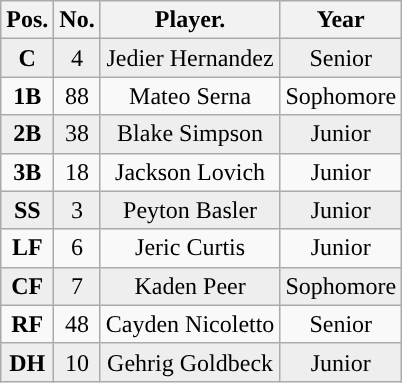<table class="wikitable non-sortable">
<tr>
<th style="text-align:center; ">Pos.</th>
<th style="text-align:center; ">No.</th>
<th style="text-align:center; ">Player.</th>
<th style="text-align:center; ">Year</th>
</tr>
<tr style="background:#eeeeee;text-align:center;">
<td><strong>C</strong></td>
<td>4</td>
<td>Jedier Hernandez</td>
<td>Senior</td>
</tr>
<tr style="text-align:center;">
<td><strong>1B</strong></td>
<td>88</td>
<td>Mateo Serna</td>
<td>Sophomore</td>
</tr>
<tr style="background:#eeeeee;text-align:center;">
<td><strong>2B</strong></td>
<td>38</td>
<td>Blake Simpson</td>
<td>Junior</td>
</tr>
<tr style="text-align:center;">
<td><strong>3B</strong></td>
<td>18</td>
<td>Jackson Lovich</td>
<td>Junior</td>
</tr>
<tr style="background:#eeeeee;text-align:center;">
<td><strong>SS</strong></td>
<td>3</td>
<td>Peyton Basler</td>
<td>Junior</td>
</tr>
<tr style="text-align:center;">
<td><strong>LF</strong></td>
<td>6</td>
<td>Jeric Curtis</td>
<td>Junior</td>
</tr>
<tr style="background:#eeeeee;text-align:center;">
<td><strong>CF</strong></td>
<td>7</td>
<td>Kaden Peer</td>
<td>Sophomore</td>
</tr>
<tr style="text-align:center;">
<td><strong>RF</strong></td>
<td>48</td>
<td>Cayden Nicoletto</td>
<td>Senior</td>
</tr>
<tr style="background:#eeeeee;text-align:center;">
<td><strong>DH</strong></td>
<td>10</td>
<td>Gehrig Goldbeck</td>
<td>Junior</td>
</tr>
</table>
